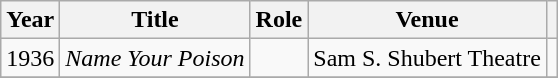<table class="wikitable sortable">
<tr>
<th>Year</th>
<th>Title</th>
<th>Role</th>
<th>Venue</th>
<th class=unsortable></th>
</tr>
<tr>
<td>1936</td>
<td><em>Name Your Poison</em></td>
<td></td>
<td>Sam S. Shubert Theatre </td>
<td align=center></td>
</tr>
<tr>
</tr>
</table>
